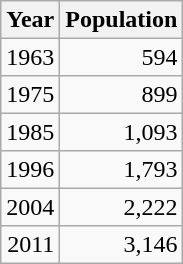<table class="wikitable" style="line-height:1.1em;">
<tr>
<th>Year</th>
<th>Population</th>
</tr>
<tr align="right">
<td>1963</td>
<td>594</td>
</tr>
<tr align="right">
<td>1975</td>
<td>899</td>
</tr>
<tr align="right">
<td>1985</td>
<td>1,093</td>
</tr>
<tr align="right">
<td>1996</td>
<td>1,793</td>
</tr>
<tr align="right">
<td>2004</td>
<td>2,222</td>
</tr>
<tr align="right">
<td>2011</td>
<td>3,146</td>
</tr>
</table>
